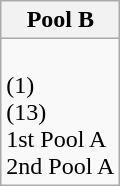<table class="wikitable">
<tr>
<th>Pool B</th>
</tr>
<tr>
<td><br> (1)<br>
 (13)<br>
1st Pool A<br>
2nd Pool A</td>
</tr>
</table>
